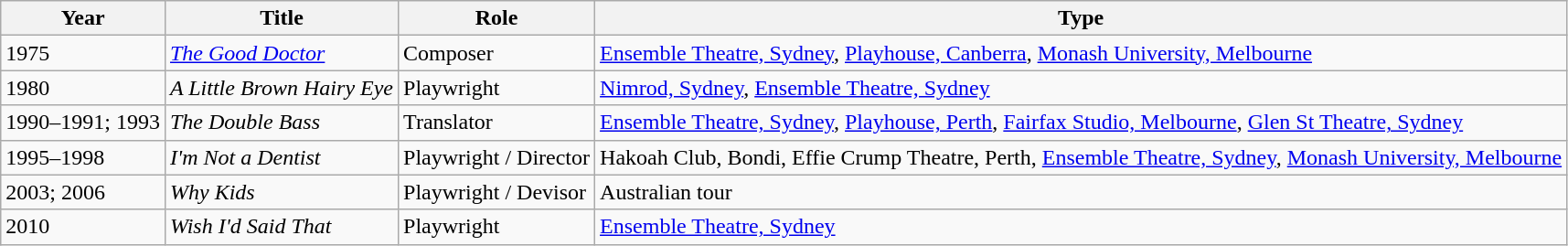<table class="wikitable">
<tr>
<th>Year</th>
<th>Title</th>
<th>Role</th>
<th>Type</th>
</tr>
<tr>
<td>1975</td>
<td><em><a href='#'>The Good Doctor</a></em></td>
<td>Composer</td>
<td><a href='#'>Ensemble Theatre, Sydney</a>, <a href='#'>Playhouse, Canberra</a>, <a href='#'>Monash University, Melbourne</a></td>
</tr>
<tr>
<td>1980</td>
<td><em>A Little Brown Hairy Eye</em></td>
<td>Playwright</td>
<td><a href='#'>Nimrod, Sydney</a>, <a href='#'>Ensemble Theatre, Sydney</a></td>
</tr>
<tr>
<td>1990–1991; 1993</td>
<td><em>The Double Bass</em></td>
<td>Translator</td>
<td><a href='#'>Ensemble Theatre, Sydney</a>, <a href='#'>Playhouse, Perth</a>, <a href='#'>Fairfax Studio, Melbourne</a>, <a href='#'>Glen St Theatre, Sydney</a></td>
</tr>
<tr>
<td>1995–1998</td>
<td><em>I'm Not a Dentist</em></td>
<td>Playwright / Director</td>
<td>Hakoah Club, Bondi, Effie Crump Theatre, Perth, <a href='#'>Ensemble Theatre, Sydney</a>, <a href='#'>Monash University, Melbourne</a></td>
</tr>
<tr>
<td>2003; 2006</td>
<td><em>Why Kids</em></td>
<td>Playwright / Devisor</td>
<td>Australian tour</td>
</tr>
<tr>
<td>2010</td>
<td><em>Wish I'd Said That</em></td>
<td>Playwright</td>
<td><a href='#'>Ensemble Theatre, Sydney</a></td>
</tr>
</table>
